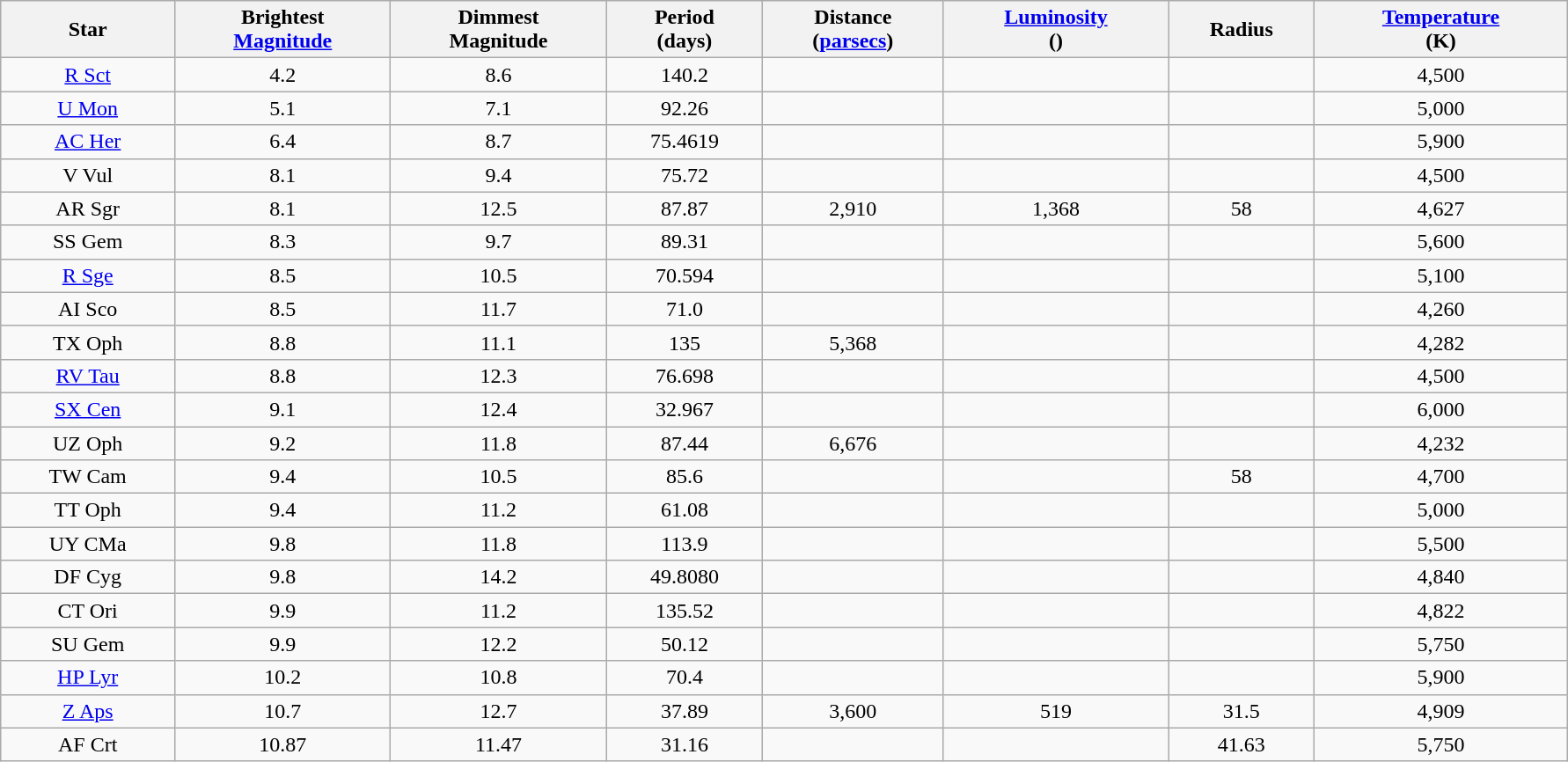<table border="1" class="wikitable sortable" style="width:94%; text-align:center;">
<tr ---->
<th>Star<br></th>
<th>Brightest<br><a href='#'>Magnitude</a></th>
<th>Dimmest<br>Magnitude</th>
<th>Period<br>(days)</th>
<th>Distance<br>(<a href='#'>parsecs</a>)</th>
<th><a href='#'>Luminosity</a><br>()</th>
<th>Radius<br></th>
<th><a href='#'>Temperature</a><br>(K)</th>
</tr>
<tr ---->
<td><a href='#'>R Sct</a></td>
<td>4.2</td>
<td>8.6</td>
<td>140.2</td>
<td></td>
<td></td>
<td></td>
<td>4,500</td>
</tr>
<tr ---->
<td><a href='#'>U Mon</a></td>
<td>5.1</td>
<td>7.1</td>
<td>92.26</td>
<td></td>
<td></td>
<td></td>
<td>5,000</td>
</tr>
<tr ---->
<td><a href='#'>AC Her</a></td>
<td>6.4</td>
<td>8.7</td>
<td>75.4619</td>
<td></td>
<td></td>
<td></td>
<td>5,900</td>
</tr>
<tr ---->
<td>V Vul</td>
<td>8.1</td>
<td>9.4</td>
<td>75.72</td>
<td></td>
<td></td>
<td></td>
<td>4,500</td>
</tr>
<tr ---->
<td>AR Sgr</td>
<td>8.1</td>
<td>12.5</td>
<td>87.87</td>
<td>2,910</td>
<td>1,368</td>
<td>58</td>
<td>4,627</td>
</tr>
<tr ---->
<td>SS Gem</td>
<td>8.3</td>
<td>9.7</td>
<td>89.31</td>
<td></td>
<td></td>
<td></td>
<td>5,600</td>
</tr>
<tr ---->
<td><a href='#'>R Sge</a></td>
<td>8.5</td>
<td>10.5</td>
<td>70.594</td>
<td></td>
<td></td>
<td></td>
<td>5,100</td>
</tr>
<tr ---->
<td>AI Sco</td>
<td>8.5</td>
<td>11.7</td>
<td>71.0</td>
<td></td>
<td></td>
<td></td>
<td>4,260</td>
</tr>
<tr ---->
<td>TX Oph</td>
<td>8.8</td>
<td>11.1</td>
<td>135</td>
<td>5,368</td>
<td></td>
<td></td>
<td>4,282</td>
</tr>
<tr ---->
<td><a href='#'>RV Tau</a></td>
<td>8.8</td>
<td>12.3</td>
<td>76.698</td>
<td></td>
<td></td>
<td></td>
<td>4,500</td>
</tr>
<tr ---->
<td><a href='#'>SX Cen</a></td>
<td>9.1</td>
<td>12.4</td>
<td>32.967</td>
<td></td>
<td></td>
<td></td>
<td>6,000</td>
</tr>
<tr ---->
<td>UZ Oph</td>
<td>9.2</td>
<td>11.8</td>
<td>87.44</td>
<td>6,676</td>
<td></td>
<td></td>
<td>4,232</td>
</tr>
<tr ---->
<td>TW Cam</td>
<td>9.4</td>
<td>10.5</td>
<td>85.6</td>
<td></td>
<td></td>
<td>58</td>
<td>4,700</td>
</tr>
<tr ---->
<td>TT Oph</td>
<td>9.4</td>
<td>11.2</td>
<td>61.08</td>
<td></td>
<td></td>
<td></td>
<td>5,000</td>
</tr>
<tr ---->
<td>UY CMa</td>
<td>9.8</td>
<td>11.8</td>
<td>113.9</td>
<td></td>
<td></td>
<td></td>
<td>5,500</td>
</tr>
<tr ---->
<td>DF Cyg</td>
<td>9.8</td>
<td>14.2</td>
<td>49.8080</td>
<td></td>
<td></td>
<td></td>
<td>4,840</td>
</tr>
<tr ---->
<td>CT Ori</td>
<td>9.9</td>
<td>11.2</td>
<td>135.52</td>
<td></td>
<td></td>
<td></td>
<td>4,822</td>
</tr>
<tr ---->
<td>SU Gem</td>
<td>9.9</td>
<td>12.2</td>
<td>50.12</td>
<td></td>
<td></td>
<td></td>
<td>5,750</td>
</tr>
<tr ---->
<td><a href='#'>HP Lyr</a></td>
<td>10.2</td>
<td>10.8</td>
<td>70.4</td>
<td></td>
<td></td>
<td></td>
<td>5,900</td>
</tr>
<tr ---->
<td><a href='#'>Z Aps</a></td>
<td>10.7</td>
<td>12.7</td>
<td>37.89</td>
<td>3,600</td>
<td>519</td>
<td>31.5</td>
<td>4,909</td>
</tr>
<tr>
<td>AF Crt</td>
<td>10.87</td>
<td>11.47</td>
<td>31.16</td>
<td></td>
<td></td>
<td>41.63</td>
<td>5,750</td>
</tr>
</table>
